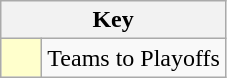<table class="wikitable" style="text-align: center;">
<tr>
<th colspan=2>Key</th>
</tr>
<tr>
<td style="background:#ffffcc; width:20px;"></td>
<td align=left>Teams to Playoffs</td>
</tr>
</table>
